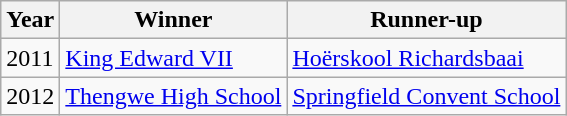<table class="wikitable sortable" style="text-align: centre;">
<tr ">
<th><strong>Year</strong></th>
<th><strong>Winner</strong></th>
<th><strong>Runner-up</strong></th>
</tr>
<tr>
<td>2011</td>
<td><a href='#'>King Edward VII</a></td>
<td><a href='#'>Hoërskool Richardsbaai</a></td>
</tr>
<tr>
<td>2012</td>
<td><a href='#'>Thengwe High School</a></td>
<td><a href='#'>Springfield Convent School</a></td>
</tr>
</table>
